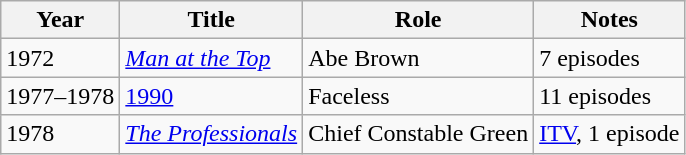<table class="wikitable">
<tr>
<th>Year</th>
<th>Title</th>
<th>Role</th>
<th>Notes</th>
</tr>
<tr>
<td>1972</td>
<td><em><a href='#'>Man at the Top</a></em></td>
<td>Abe Brown</td>
<td>7 episodes</td>
</tr>
<tr>
<td>1977–1978</td>
<td><a href='#'>1990</a></td>
<td>Faceless</td>
<td>11 episodes</td>
</tr>
<tr>
<td>1978</td>
<td><em><a href='#'>The Professionals</a></em></td>
<td>Chief Constable Green</td>
<td><a href='#'>ITV</a>, 1 episode</td>
</tr>
</table>
